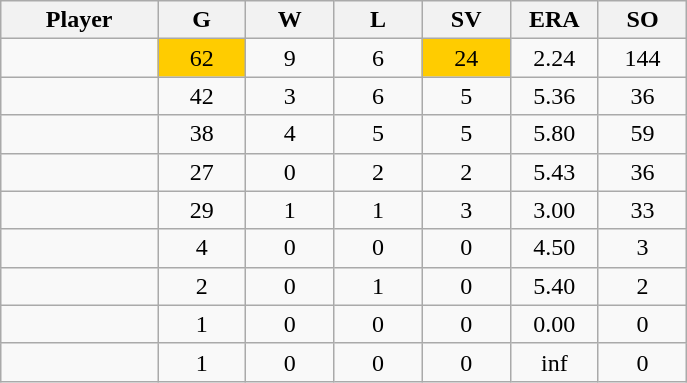<table class="wikitable sortable">
<tr>
<th bgcolor="#DDDDFF" width="16%">Player</th>
<th bgcolor="#DDDDFF" width="9%">G</th>
<th bgcolor="#DDDDFF" width="9%">W</th>
<th bgcolor="#DDDDFF" width="9%">L</th>
<th bgcolor="#DDDDFF" width="9%">SV</th>
<th bgcolor="#DDDDFF" width="9%">ERA</th>
<th bgcolor="#DDDDFF" width="9%">SO</th>
</tr>
<tr align="center">
<td></td>
<td bgcolor="#FFCC00">62</td>
<td>9</td>
<td>6</td>
<td bgcolor="FFCC00">24</td>
<td>2.24</td>
<td>144</td>
</tr>
<tr align="center">
<td></td>
<td>42</td>
<td>3</td>
<td>6</td>
<td>5</td>
<td>5.36</td>
<td>36</td>
</tr>
<tr align="center">
<td></td>
<td>38</td>
<td>4</td>
<td>5</td>
<td>5</td>
<td>5.80</td>
<td>59</td>
</tr>
<tr align="center">
<td></td>
<td>27</td>
<td>0</td>
<td>2</td>
<td>2</td>
<td>5.43</td>
<td>36</td>
</tr>
<tr align="center">
<td></td>
<td>29</td>
<td>1</td>
<td>1</td>
<td>3</td>
<td>3.00</td>
<td>33</td>
</tr>
<tr align="center">
<td></td>
<td>4</td>
<td>0</td>
<td>0</td>
<td>0</td>
<td>4.50</td>
<td>3</td>
</tr>
<tr align="center">
<td></td>
<td>2</td>
<td>0</td>
<td>1</td>
<td>0</td>
<td>5.40</td>
<td>2</td>
</tr>
<tr align="center">
<td></td>
<td>1</td>
<td>0</td>
<td>0</td>
<td>0</td>
<td>0.00</td>
<td>0</td>
</tr>
<tr align="center">
<td></td>
<td>1</td>
<td>0</td>
<td>0</td>
<td>0</td>
<td>inf</td>
<td>0</td>
</tr>
</table>
